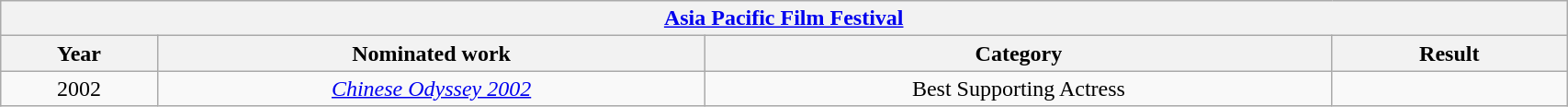<table width="90%" class="wikitable">
<tr>
<th colspan="4" align="center"><a href='#'>Asia Pacific Film Festival</a></th>
</tr>
<tr>
<th width="10%">Year</th>
<th width="35%">Nominated work</th>
<th width="40%">Category</th>
<th width="15%">Result</th>
</tr>
<tr>
<td align="center">2002</td>
<td align="center"><em><a href='#'>Chinese Odyssey 2002</a></em></td>
<td align="center">Best Supporting Actress</td>
<td></td>
</tr>
</table>
